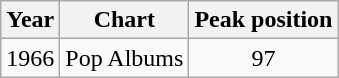<table class="wikitable">
<tr>
<th>Year</th>
<th>Chart</th>
<th>Peak position</th>
</tr>
<tr>
<td>1966</td>
<td>Pop Albums</td>
<td align="center">97</td>
</tr>
</table>
